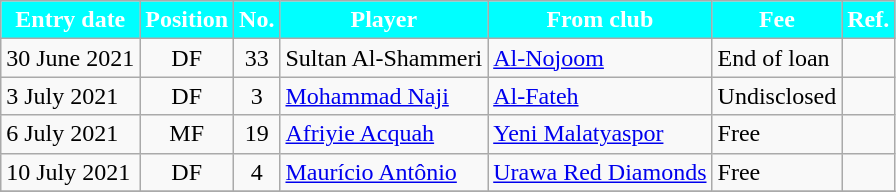<table class="wikitable sortable">
<tr>
<th style="background:cyan; color:white;"><strong>Entry date</strong></th>
<th style="background:cyan; color:white;"><strong>Position</strong></th>
<th style="background:cyan; color:white;"><strong>No.</strong></th>
<th style="background:cyan; color:white;"><strong>Player</strong></th>
<th style="background:cyan; color:white;"><strong>From club</strong></th>
<th style="background:cyan; color:white;"><strong>Fee</strong></th>
<th style="background:cyan; color:white;"><strong>Ref.</strong></th>
</tr>
<tr>
<td>30 June 2021</td>
<td style="text-align:center;">DF</td>
<td style="text-align:center;">33</td>
<td style="text-align:left;"> Sultan Al-Shammeri</td>
<td style="text-align:left;"> <a href='#'>Al-Nojoom</a></td>
<td>End of loan</td>
<td></td>
</tr>
<tr>
<td>3 July 2021</td>
<td style="text-align:center;">DF</td>
<td style="text-align:center;">3</td>
<td style="text-align:left;"> <a href='#'>Mohammad Naji</a></td>
<td style="text-align:left;"> <a href='#'>Al-Fateh</a></td>
<td>Undisclosed</td>
<td></td>
</tr>
<tr>
<td>6 July 2021</td>
<td style="text-align:center;">MF</td>
<td style="text-align:center;">19</td>
<td style="text-align:left;"> <a href='#'>Afriyie Acquah</a></td>
<td style="text-align:left;"> <a href='#'>Yeni Malatyaspor</a></td>
<td>Free</td>
<td></td>
</tr>
<tr>
<td>10 July 2021</td>
<td style="text-align:center;">DF</td>
<td style="text-align:center;">4</td>
<td style="text-align:left;"> <a href='#'>Maurício Antônio</a></td>
<td style="text-align:left;"> <a href='#'>Urawa Red Diamonds</a></td>
<td>Free</td>
<td></td>
</tr>
<tr>
</tr>
</table>
